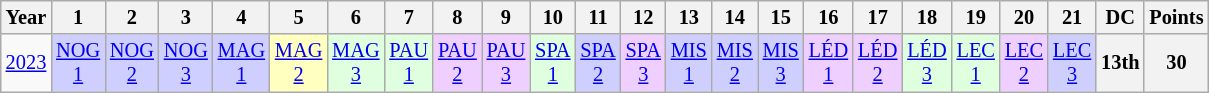<table class="wikitable" style="text-align:center; font-size:85%">
<tr>
<th>Year</th>
<th>1</th>
<th>2</th>
<th>3</th>
<th>4</th>
<th>5</th>
<th>6</th>
<th>7</th>
<th>8</th>
<th>9</th>
<th>10</th>
<th>11</th>
<th>12</th>
<th>13</th>
<th>14</th>
<th>15</th>
<th>16</th>
<th>17</th>
<th>18</th>
<th>19</th>
<th>20</th>
<th>21</th>
<th>DC</th>
<th>Points</th>
</tr>
<tr>
<td><a href='#'>2023</a></td>
<td style="background:#CFCFFF;"><a href='#'>NOG<br>1</a><br></td>
<td style="background:#CFCFFF;"><a href='#'>NOG<br>2</a><br></td>
<td style="background:#CFCFFF;"><a href='#'>NOG<br>3</a><br></td>
<td style="background:#CFCFFF;"><a href='#'>MAG<br>1</a><br></td>
<td style="background:#FFFFBF;"><a href='#'>MAG<br>2</a><br></td>
<td style="background:#DFFFDF;"><a href='#'>MAG<br>3</a><br></td>
<td style="background:#DFFFDF;"><a href='#'>PAU<br>1</a><br></td>
<td style="background:#EFCFFF;"><a href='#'>PAU<br>2</a><br></td>
<td style="background:#EFCFFF;"><a href='#'>PAU<br>3</a><br></td>
<td style="background:#DFFFDF;"><a href='#'>SPA<br>1</a><br></td>
<td style="background:#CFCFFF;"><a href='#'>SPA<br>2</a><br></td>
<td style="background:#EFCFFF;"><a href='#'>SPA<br>3</a><br></td>
<td style="background:#CFCFFF;"><a href='#'>MIS<br>1</a><br></td>
<td style="background:#CFCFFF;"><a href='#'>MIS<br>2</a><br></td>
<td style="background:#CFCFFF;"><a href='#'>MIS<br>3</a><br></td>
<td style="background:#EFCFFF;"><a href='#'>LÉD<br>1</a><br></td>
<td style="background:#EFCFFF;"><a href='#'>LÉD<br>2</a><br></td>
<td style="background:#DFFFDF;"><a href='#'>LÉD<br>3</a><br></td>
<td style="background:#DFFFDF;"><a href='#'>LEC<br>1</a><br></td>
<td style="background:#EFCFFF;"><a href='#'>LEC<br>2</a><br></td>
<td style="background:#CFCFFF;"><a href='#'>LEC<br>3</a><br></td>
<th>13th</th>
<th>30</th>
</tr>
</table>
